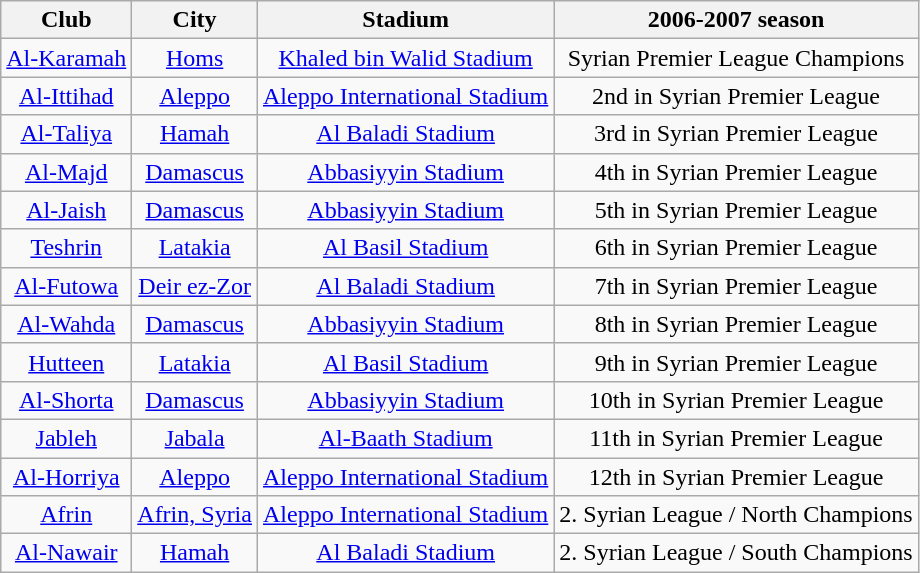<table class="wikitable" style="text-align: center;">
<tr>
<th>Club</th>
<th>City</th>
<th>Stadium</th>
<th>2006-2007 season</th>
</tr>
<tr>
<td><a href='#'>Al-Karamah</a></td>
<td><a href='#'>Homs</a></td>
<td><a href='#'>Khaled bin Walid Stadium</a></td>
<td>Syrian Premier League Champions</td>
</tr>
<tr>
<td><a href='#'>Al-Ittihad</a></td>
<td><a href='#'>Aleppo</a></td>
<td><a href='#'>Aleppo International Stadium</a></td>
<td>2nd in Syrian Premier League</td>
</tr>
<tr>
<td><a href='#'>Al-Taliya</a></td>
<td><a href='#'>Hamah</a></td>
<td><a href='#'>Al Baladi Stadium</a></td>
<td>3rd in Syrian Premier League</td>
</tr>
<tr>
<td><a href='#'>Al-Majd</a></td>
<td><a href='#'>Damascus</a></td>
<td><a href='#'>Abbasiyyin Stadium</a></td>
<td>4th in Syrian Premier League</td>
</tr>
<tr>
<td><a href='#'>Al-Jaish</a></td>
<td><a href='#'>Damascus</a></td>
<td><a href='#'>Abbasiyyin Stadium</a></td>
<td>5th in Syrian Premier League</td>
</tr>
<tr>
<td><a href='#'>Teshrin</a></td>
<td><a href='#'>Latakia</a></td>
<td><a href='#'>Al Basil Stadium</a></td>
<td>6th in Syrian Premier League</td>
</tr>
<tr>
<td><a href='#'>Al-Futowa</a></td>
<td><a href='#'>Deir ez-Zor</a></td>
<td><a href='#'>Al Baladi Stadium</a></td>
<td>7th in Syrian Premier League</td>
</tr>
<tr>
<td><a href='#'>Al-Wahda</a></td>
<td><a href='#'>Damascus</a></td>
<td><a href='#'>Abbasiyyin Stadium</a></td>
<td>8th in Syrian Premier League</td>
</tr>
<tr>
<td><a href='#'>Hutteen</a></td>
<td><a href='#'>Latakia</a></td>
<td><a href='#'>Al Basil Stadium</a></td>
<td>9th in Syrian Premier League</td>
</tr>
<tr>
<td><a href='#'>Al-Shorta</a></td>
<td><a href='#'>Damascus</a></td>
<td><a href='#'>Abbasiyyin Stadium</a></td>
<td>10th in Syrian Premier League</td>
</tr>
<tr>
<td><a href='#'>Jableh</a></td>
<td><a href='#'>Jabala</a></td>
<td><a href='#'>Al-Baath Stadium</a></td>
<td>11th in Syrian Premier League</td>
</tr>
<tr>
<td><a href='#'>Al-Horriya</a></td>
<td><a href='#'>Aleppo</a></td>
<td><a href='#'>Aleppo International Stadium</a></td>
<td>12th in Syrian Premier League</td>
</tr>
<tr>
<td><a href='#'>Afrin</a></td>
<td><a href='#'>Afrin, Syria</a></td>
<td><a href='#'>Aleppo International Stadium</a></td>
<td>2. Syrian League / North Champions</td>
</tr>
<tr>
<td><a href='#'>Al-Nawair</a></td>
<td><a href='#'>Hamah</a></td>
<td><a href='#'>Al Baladi Stadium</a></td>
<td>2. Syrian League / South Champions</td>
</tr>
</table>
